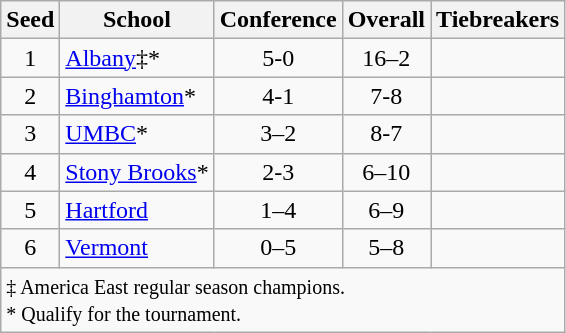<table class="wikitable" style="text-align:center">
<tr>
<th>Seed</th>
<th>School</th>
<th>Conference</th>
<th>Overall</th>
<th>Tiebreakers</th>
</tr>
<tr>
<td>1</td>
<td align=left><a href='#'>Albany</a>‡*</td>
<td>5-0</td>
<td>16–2</td>
<td></td>
</tr>
<tr>
<td>2</td>
<td align=left><a href='#'>Binghamton</a>*</td>
<td>4-1</td>
<td>7-8</td>
<td></td>
</tr>
<tr>
<td>3</td>
<td align=left><a href='#'>UMBC</a>*</td>
<td>3–2</td>
<td>8-7</td>
<td></td>
</tr>
<tr>
<td>4</td>
<td align=left><a href='#'>Stony Brooks</a>*</td>
<td>2-3</td>
<td>6–10</td>
<td></td>
</tr>
<tr>
<td>5</td>
<td align=left><a href='#'>Hartford</a></td>
<td>1–4</td>
<td>6–9</td>
<td></td>
</tr>
<tr>
<td>6</td>
<td align=left><a href='#'>Vermont</a></td>
<td>0–5</td>
<td>5–8</td>
<td></td>
</tr>
<tr>
<td colspan=8 align=left><small>‡ America East regular season champions.<br>* Qualify for the tournament.<br></small></td>
</tr>
</table>
